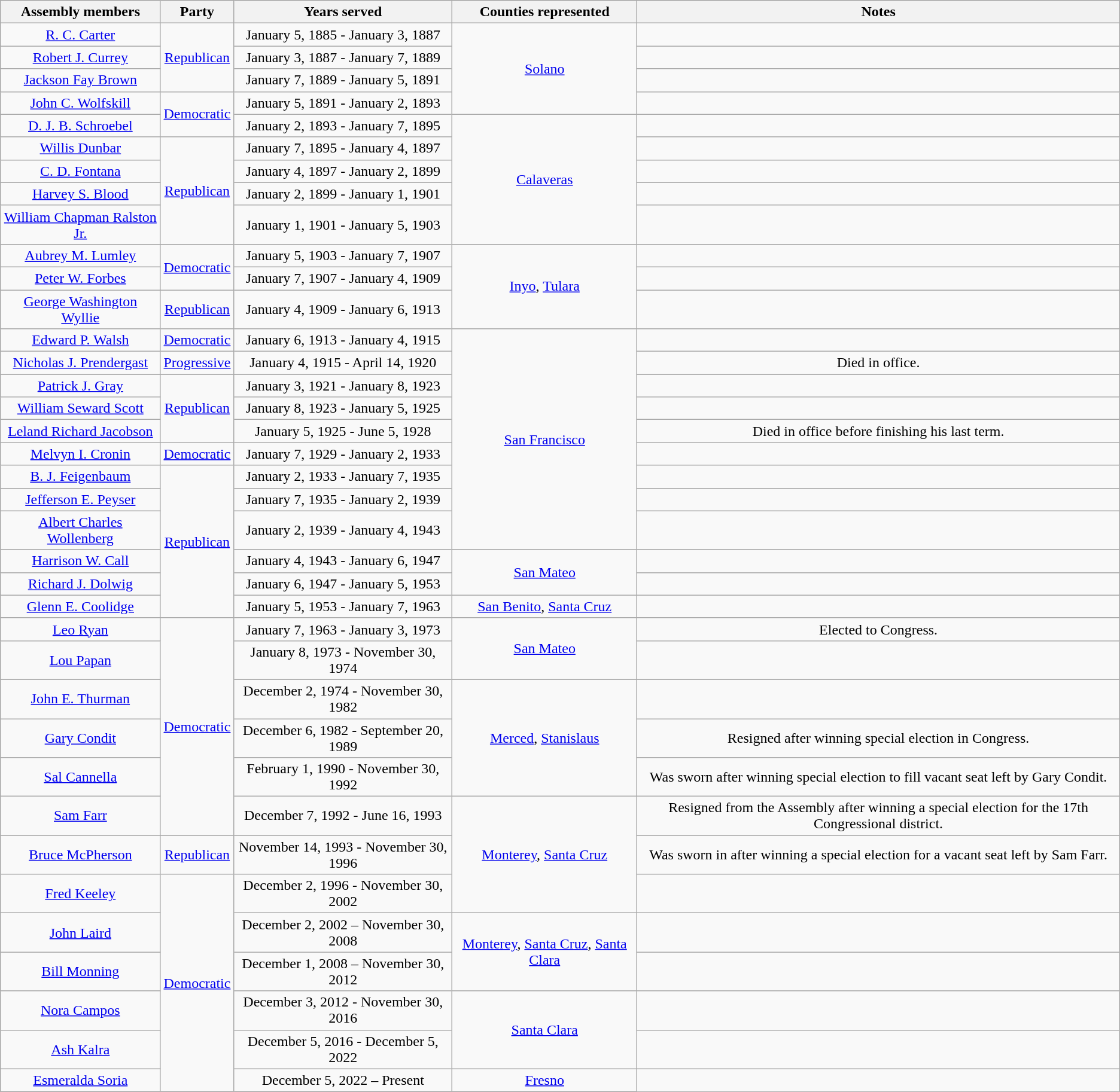<table class=wikitable style="text-align:center">
<tr>
<th>Assembly members</th>
<th>Party</th>
<th>Years served</th>
<th>Counties represented</th>
<th>Notes</th>
</tr>
<tr>
<td><a href='#'>R. C. Carter</a></td>
<td rowspan=3 ><a href='#'>Republican</a></td>
<td>January 5, 1885 - January 3, 1887</td>
<td rowspan=4><a href='#'>Solano</a></td>
<td></td>
</tr>
<tr>
<td><a href='#'>Robert J. Currey</a></td>
<td>January 3, 1887 - January 7, 1889</td>
<td></td>
</tr>
<tr>
<td><a href='#'>Jackson Fay Brown</a></td>
<td>January 7, 1889 - January 5, 1891</td>
<td></td>
</tr>
<tr>
<td><a href='#'>John C. Wolfskill</a></td>
<td rowspan=2 ><a href='#'>Democratic</a></td>
<td>January 5, 1891 - January 2, 1893</td>
<td></td>
</tr>
<tr>
<td><a href='#'>D. J. B. Schroebel</a></td>
<td>January 2, 1893 - January 7, 1895</td>
<td rowspan=5><a href='#'>Calaveras</a></td>
<td></td>
</tr>
<tr>
<td><a href='#'>Willis Dunbar</a></td>
<td rowspan=4 ><a href='#'>Republican</a></td>
<td>January 7, 1895 - January 4, 1897</td>
<td></td>
</tr>
<tr>
<td><a href='#'>C. D. Fontana</a></td>
<td>January 4, 1897 - January 2, 1899</td>
<td></td>
</tr>
<tr>
<td><a href='#'>Harvey S. Blood</a></td>
<td>January 2, 1899 - January 1, 1901</td>
<td></td>
</tr>
<tr>
<td><a href='#'>William Chapman Ralston Jr.</a></td>
<td>January 1, 1901 - January 5, 1903</td>
<td></td>
</tr>
<tr>
<td><a href='#'>Aubrey M. Lumley</a></td>
<td rowspan=2 ><a href='#'>Democratic</a></td>
<td>January 5, 1903 - January 7, 1907</td>
<td rowspan=3><a href='#'>Inyo</a>, <a href='#'>Tulara</a></td>
<td></td>
</tr>
<tr>
<td><a href='#'>Peter W. Forbes</a></td>
<td>January 7, 1907 - January 4, 1909</td>
<td></td>
</tr>
<tr>
<td><a href='#'>George Washington Wyllie</a></td>
<td><a href='#'>Republican</a></td>
<td>January 4, 1909 - January 6, 1913</td>
<td></td>
</tr>
<tr>
<td><a href='#'>Edward P. Walsh</a></td>
<td><a href='#'>Democratic</a></td>
<td>January 6, 1913 - January 4, 1915</td>
<td rowspan=10><a href='#'>San Francisco</a></td>
<td></td>
</tr>
<tr>
<td rowspan=2><a href='#'>Nicholas J. Prendergast</a></td>
<td><a href='#'>Progressive</a></td>
<td rowspan=2>January 4, 1915 - April 14, 1920</td>
<td rowspan=2>Died in office.</td>
</tr>
<tr>
<td rowspan=4 ><a href='#'>Republican</a></td>
</tr>
<tr>
<td><a href='#'>Patrick J. Gray</a></td>
<td>January 3, 1921 - January 8, 1923</td>
<td></td>
</tr>
<tr>
<td><a href='#'>William Seward Scott</a></td>
<td>January 8, 1923 - January 5, 1925</td>
<td></td>
</tr>
<tr>
<td><a href='#'>Leland Richard Jacobson</a></td>
<td>January 5, 1925 - June 5, 1928</td>
<td>Died in office before finishing his last term.</td>
</tr>
<tr>
<td><a href='#'>Melvyn I. Cronin</a></td>
<td><a href='#'>Democratic</a></td>
<td>January 7, 1929 - January 2, 1933</td>
<td></td>
</tr>
<tr>
<td><a href='#'>B. J. Feigenbaum</a></td>
<td rowspan=6 ><a href='#'>Republican</a></td>
<td>January 2, 1933 - January 7, 1935</td>
<td></td>
</tr>
<tr>
<td><a href='#'>Jefferson E. Peyser</a></td>
<td>January 7, 1935 - January 2, 1939</td>
<td></td>
</tr>
<tr>
<td><a href='#'>Albert Charles Wollenberg</a></td>
<td>January 2, 1939 - January 4, 1943</td>
<td></td>
</tr>
<tr>
<td><a href='#'>Harrison W. Call</a></td>
<td>January 4, 1943 - January 6, 1947</td>
<td rowspan=2><a href='#'>San Mateo</a></td>
<td></td>
</tr>
<tr>
<td><a href='#'>Richard J. Dolwig</a></td>
<td>January 6, 1947 - January 5, 1953</td>
<td></td>
</tr>
<tr>
<td><a href='#'>Glenn E. Coolidge</a></td>
<td>January 5, 1953 - January 7, 1963</td>
<td><a href='#'>San Benito</a>, <a href='#'>Santa Cruz</a></td>
<td></td>
</tr>
<tr>
<td><a href='#'>Leo Ryan</a></td>
<td rowspan=6 ><a href='#'>Democratic</a></td>
<td>January 7, 1963 - January 3, 1973</td>
<td rowspan=2><a href='#'>San Mateo</a></td>
<td>Elected to Congress.</td>
</tr>
<tr>
<td><a href='#'>Lou Papan</a></td>
<td>January 8, 1973 - November 30, 1974</td>
<td></td>
</tr>
<tr>
<td><a href='#'>John E. Thurman</a></td>
<td>December 2, 1974 - November 30, 1982</td>
<td rowspan=3><a href='#'>Merced</a>, <a href='#'>Stanislaus</a></td>
<td></td>
</tr>
<tr>
<td><a href='#'>Gary Condit</a></td>
<td>December 6, 1982 - September 20, 1989</td>
<td>Resigned after winning special election in Congress.</td>
</tr>
<tr>
<td><a href='#'>Sal Cannella</a></td>
<td>February 1, 1990 - November 30, 1992</td>
<td>Was sworn after winning special election to fill vacant seat left by Gary Condit.</td>
</tr>
<tr>
<td><a href='#'>Sam Farr</a></td>
<td>December 7, 1992 - June 16, 1993</td>
<td rowspan=3><a href='#'>Monterey</a>, <a href='#'>Santa Cruz</a></td>
<td>Resigned from the Assembly after winning a special election for the 17th Congressional district.</td>
</tr>
<tr>
<td><a href='#'>Bruce McPherson</a></td>
<td><a href='#'>Republican</a></td>
<td>November 14, 1993 - November 30, 1996</td>
<td>Was sworn in after winning a special election for a vacant seat left by Sam Farr.</td>
</tr>
<tr>
<td><a href='#'>Fred Keeley</a></td>
<td rowspan=6 ><a href='#'>Democratic</a></td>
<td>December 2, 1996 - November 30, 2002</td>
<td></td>
</tr>
<tr>
<td><a href='#'>John Laird</a></td>
<td>December 2, 2002 – November 30, 2008</td>
<td rowspan=2><a href='#'>Monterey</a>, <a href='#'>Santa Cruz</a>, <a href='#'>Santa Clara</a></td>
<td></td>
</tr>
<tr>
<td><a href='#'>Bill Monning</a></td>
<td>December 1, 2008 – November 30, 2012</td>
<td></td>
</tr>
<tr>
<td><a href='#'>Nora Campos</a></td>
<td>December 3, 2012 - November 30, 2016</td>
<td rowspan=2><a href='#'>Santa Clara</a></td>
<td></td>
</tr>
<tr>
<td><a href='#'>Ash Kalra</a></td>
<td>December 5, 2016 - December 5, 2022</td>
<td></td>
</tr>
<tr>
<td><a href='#'>Esmeralda Soria</a></td>
<td>December 5, 2022 – Present</td>
<td><a href='#'>Fresno</a></td>
</tr>
<tr>
</tr>
</table>
